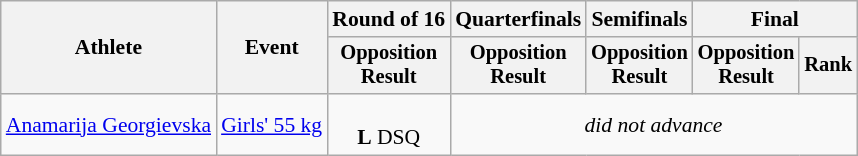<table class="wikitable" style="font-size:90%">
<tr>
<th rowspan="2">Athlete</th>
<th rowspan="2">Event</th>
<th>Round of 16</th>
<th>Quarterfinals</th>
<th>Semifinals</th>
<th colspan=2>Final</th>
</tr>
<tr style="font-size:95%">
<th>Opposition<br>Result</th>
<th>Opposition<br>Result</th>
<th>Opposition<br>Result</th>
<th>Opposition<br>Result</th>
<th>Rank</th>
</tr>
<tr align=center>
<td align=left><a href='#'>Anamarija Georgievska</a></td>
<td align=left><a href='#'>Girls' 55 kg</a></td>
<td><br><strong>L</strong> DSQ</td>
<td Colspan=4><em>did not advance</em></td>
</tr>
</table>
